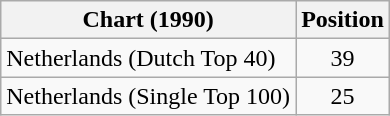<table class="wikitable">
<tr>
<th>Chart (1990)</th>
<th>Position</th>
</tr>
<tr>
<td>Netherlands (Dutch Top 40)</td>
<td style="text-align:center;">39</td>
</tr>
<tr>
<td>Netherlands (Single Top 100)</td>
<td style="text-align:center;">25</td>
</tr>
</table>
